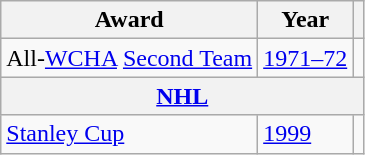<table class="wikitable">
<tr>
<th>Award</th>
<th>Year</th>
<th></th>
</tr>
<tr>
<td>All-<a href='#'>WCHA</a> <a href='#'>Second Team</a></td>
<td><a href='#'>1971–72</a></td>
<td></td>
</tr>
<tr style="text-align:center;">
<th colspan="3"><a href='#'>NHL</a></th>
</tr>
<tr>
<td><a href='#'>Stanley Cup</a></td>
<td><a href='#'>1999</a></td>
<td></td>
</tr>
</table>
